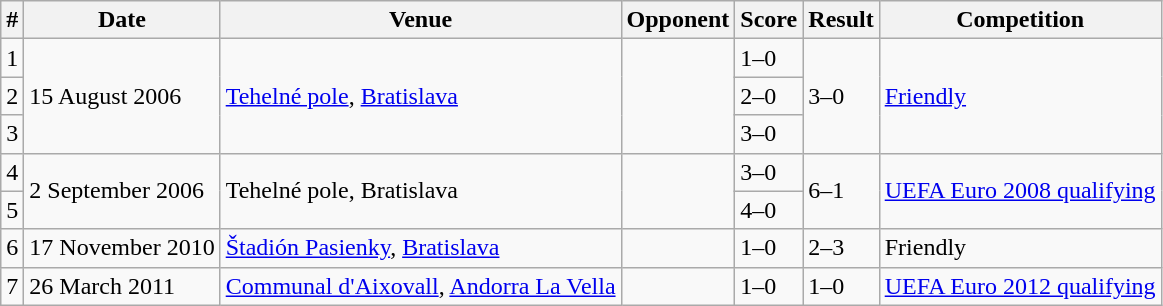<table class="wikitable">
<tr>
<th>#</th>
<th>Date</th>
<th>Venue</th>
<th>Opponent</th>
<th>Score</th>
<th>Result</th>
<th>Competition</th>
</tr>
<tr>
<td>1</td>
<td rowspan="3">15 August 2006</td>
<td rowspan="3"><a href='#'>Tehelné pole</a>, <a href='#'>Bratislava</a></td>
<td rowspan="3"></td>
<td>1–0</td>
<td rowspan="3">3–0</td>
<td rowspan="3"><a href='#'>Friendly</a></td>
</tr>
<tr>
<td>2</td>
<td>2–0</td>
</tr>
<tr>
<td>3</td>
<td>3–0</td>
</tr>
<tr>
<td>4</td>
<td rowspan="2">2 September 2006</td>
<td rowspan="2">Tehelné pole, Bratislava</td>
<td rowspan="2"></td>
<td>3–0</td>
<td rowspan="2">6–1</td>
<td rowspan="2"><a href='#'>UEFA Euro 2008 qualifying</a></td>
</tr>
<tr>
<td>5</td>
<td>4–0</td>
</tr>
<tr>
<td>6</td>
<td>17 November 2010</td>
<td><a href='#'>Štadión Pasienky</a>, <a href='#'>Bratislava</a></td>
<td></td>
<td>1–0</td>
<td>2–3</td>
<td>Friendly</td>
</tr>
<tr>
<td>7</td>
<td>26 March 2011</td>
<td><a href='#'>Communal d'Aixovall</a>, <a href='#'>Andorra La Vella</a></td>
<td></td>
<td>1–0</td>
<td>1–0</td>
<td><a href='#'>UEFA Euro 2012 qualifying</a></td>
</tr>
</table>
